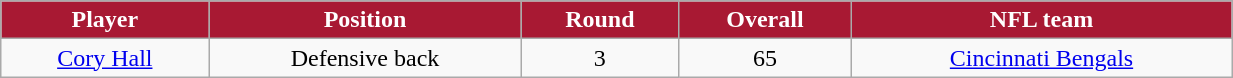<table class="wikitable" width="65%">
<tr align="center"  style="background:#A81933;color:#FFFFFF;">
<td><strong>Player</strong></td>
<td><strong>Position</strong></td>
<td><strong>Round</strong></td>
<td><strong>Overall</strong></td>
<td><strong>NFL team</strong></td>
</tr>
<tr align="center" bgcolor="">
<td><a href='#'>Cory Hall</a></td>
<td>Defensive back</td>
<td>3</td>
<td>65</td>
<td><a href='#'>Cincinnati Bengals</a></td>
</tr>
</table>
